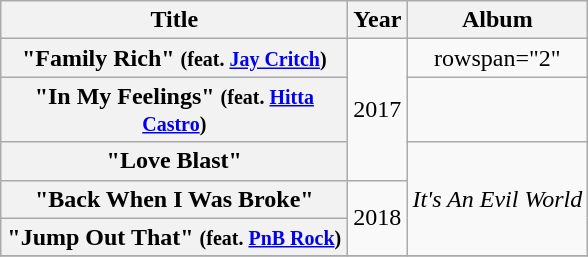<table class="wikitable plainrowheaders" style="text-align:center;">
<tr>
<th scope="col" style="width:14em;">Title</th>
<th scope="col">Year</th>
<th scope="col">Album</th>
</tr>
<tr>
<th scope="row">"Family Rich" <small>(feat. <a href='#'>Jay Critch</a>)</small></th>
<td rowspan="3">2017</td>
<td>rowspan="2" </td>
</tr>
<tr>
<th scope="row">"In My Feelings" <small>(feat. <a href='#'>Hitta Castro</a>)</small></th>
</tr>
<tr>
<th scope="row">"Love Blast"</th>
<td rowspan="3"><em>It's An Evil World</em></td>
</tr>
<tr>
<th scope="row">"Back When I Was Broke"</th>
<td rowspan="2">2018</td>
</tr>
<tr>
<th scope="row">"Jump Out That" <small>(feat. <a href='#'>PnB Rock</a>)</small></th>
</tr>
<tr>
</tr>
</table>
